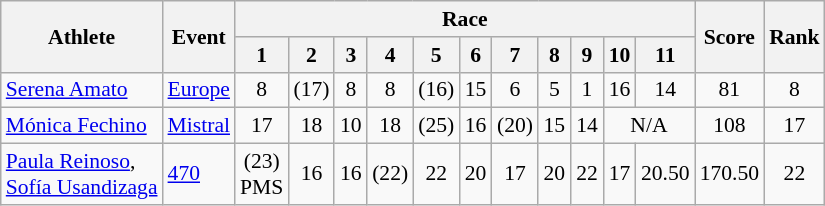<table class=wikitable style="font-size:90%">
<tr>
<th rowspan="2">Athlete</th>
<th rowspan="2">Event</th>
<th colspan="11">Race</th>
<th rowspan="2">Score</th>
<th rowspan="2">Rank</th>
</tr>
<tr>
<th width="15">1</th>
<th width="15">2</th>
<th width="15">3</th>
<th width="15">4</th>
<th width="15">5</th>
<th width="15">6</th>
<th width="15">7</th>
<th width="15">8</th>
<th width="15">9</th>
<th width="15">10</th>
<th width="15">11</th>
</tr>
<tr>
<td><a href='#'>Serena Amato</a></td>
<td><a href='#'>Europe</a></td>
<td align="center">8</td>
<td align="center">(17)</td>
<td align="center">8</td>
<td align="center">8</td>
<td align="center">(16)</td>
<td align="center">15</td>
<td align="center">6</td>
<td align="center">5</td>
<td align="center">1</td>
<td align="center">16</td>
<td align="center">14</td>
<td align="center">81</td>
<td align="center">8</td>
</tr>
<tr>
<td><a href='#'>Mónica Fechino</a></td>
<td><a href='#'>Mistral</a></td>
<td align="center">17</td>
<td align="center">18</td>
<td align="center">10</td>
<td align="center">18</td>
<td align="center">(25)</td>
<td align="center">16</td>
<td align="center">(20)</td>
<td align="center">15</td>
<td align="center">14</td>
<td align="center" colspan=2>N/A</td>
<td align="center">108</td>
<td align="center">17</td>
</tr>
<tr>
<td><a href='#'>Paula Reinoso</a>, <br> <a href='#'>Sofía Usandizaga</a></td>
<td><a href='#'>470</a></td>
<td align="center">(23)<br>PMS</td>
<td align="center">16</td>
<td align="center">16</td>
<td align="center">(22)</td>
<td align="center">22</td>
<td align="center">20</td>
<td align="center">17</td>
<td align="center">20</td>
<td align="center">22</td>
<td align="center">17</td>
<td align="center">20.50</td>
<td align="center">170.50</td>
<td align="center">22</td>
</tr>
</table>
